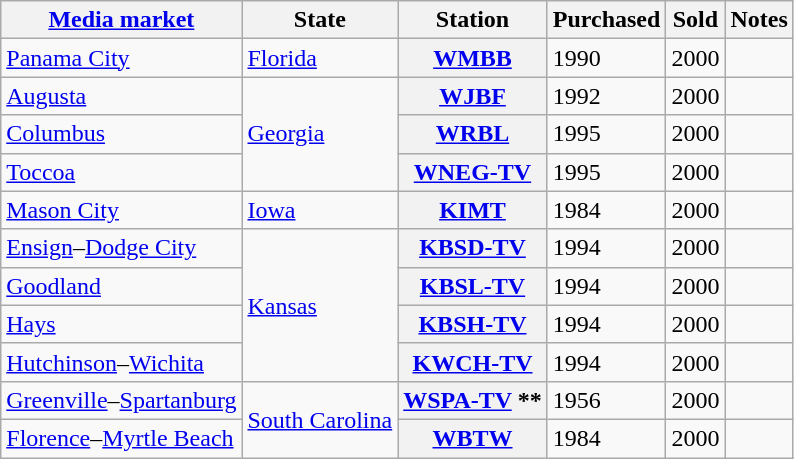<table class="wikitable sortable">
<tr>
<th scope="col"><a href='#'>Media market</a></th>
<th scope="col">State</th>
<th scope="col">Station</th>
<th scope="col">Purchased</th>
<th scope="col">Sold</th>
<th scope = "col" class="unsortable">Notes</th>
</tr>
<tr>
<td><a href='#'>Panama City</a></td>
<td><a href='#'>Florida</a></td>
<th><a href='#'>WMBB</a></th>
<td>1990</td>
<td>2000</td>
<td></td>
</tr>
<tr>
<td><a href='#'>Augusta</a></td>
<td rowspan="3"><a href='#'>Georgia</a></td>
<th><a href='#'>WJBF</a></th>
<td>1992</td>
<td>2000</td>
<td></td>
</tr>
<tr>
<td><a href='#'>Columbus</a></td>
<th><a href='#'>WRBL</a></th>
<td>1995</td>
<td>2000</td>
<td></td>
</tr>
<tr>
<td><a href='#'>Toccoa</a></td>
<th><a href='#'>WNEG-TV</a></th>
<td>1995</td>
<td>2000</td>
<td></td>
</tr>
<tr>
<td><a href='#'>Mason City</a></td>
<td><a href='#'>Iowa</a></td>
<th><a href='#'>KIMT</a></th>
<td>1984</td>
<td>2000</td>
<td></td>
</tr>
<tr>
<td><a href='#'>Ensign</a>–<a href='#'>Dodge City</a></td>
<td rowspan="4"><a href='#'>Kansas</a></td>
<th><a href='#'>KBSD-TV</a></th>
<td>1994</td>
<td>2000</td>
<td></td>
</tr>
<tr>
<td><a href='#'>Goodland</a></td>
<th><a href='#'>KBSL-TV</a></th>
<td>1994</td>
<td>2000</td>
<td></td>
</tr>
<tr>
<td><a href='#'>Hays</a></td>
<th><a href='#'>KBSH-TV</a></th>
<td>1994</td>
<td>2000</td>
<td></td>
</tr>
<tr>
<td><a href='#'>Hutchinson</a>–<a href='#'>Wichita</a></td>
<th><a href='#'>KWCH-TV</a></th>
<td>1994</td>
<td>2000</td>
<td></td>
</tr>
<tr>
<td><a href='#'>Greenville</a>–<a href='#'>Spartanburg</a></td>
<td rowspan="2"><a href='#'>South Carolina</a></td>
<th><a href='#'>WSPA-TV</a> **</th>
<td>1956</td>
<td>2000</td>
<td></td>
</tr>
<tr>
<td><a href='#'>Florence</a>–<a href='#'>Myrtle Beach</a></td>
<th><a href='#'>WBTW</a></th>
<td>1984</td>
<td>2000</td>
<td></td>
</tr>
</table>
